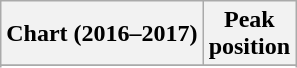<table class="wikitable sortable plainrowheaders">
<tr>
<th>Chart (2016–2017)</th>
<th>Peak<br>position</th>
</tr>
<tr>
</tr>
<tr>
</tr>
<tr>
</tr>
<tr>
</tr>
</table>
